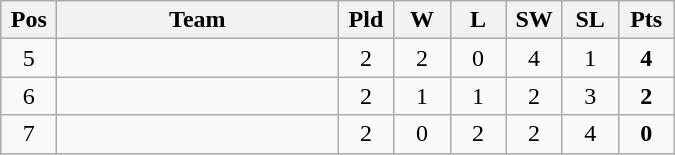<table class="wikitable" style="text-align: center;">
<tr>
<th width="30">Pos</th>
<th width="180">Team</th>
<th width="30">Pld</th>
<th width="30">W</th>
<th width="30">L</th>
<th width="30">SW</th>
<th width="30">SL</th>
<th width="30">Pts</th>
</tr>
<tr>
<td>5</td>
<td align="left"></td>
<td>2</td>
<td>2</td>
<td>0</td>
<td>4</td>
<td>1</td>
<td><strong>4</strong></td>
</tr>
<tr>
<td>6</td>
<td align="left"></td>
<td>2</td>
<td>1</td>
<td>1</td>
<td>2</td>
<td>3</td>
<td><strong>2</strong></td>
</tr>
<tr>
<td>7</td>
<td align="left"></td>
<td>2</td>
<td>0</td>
<td>2</td>
<td>2</td>
<td>4</td>
<td><strong>0</strong></td>
</tr>
</table>
